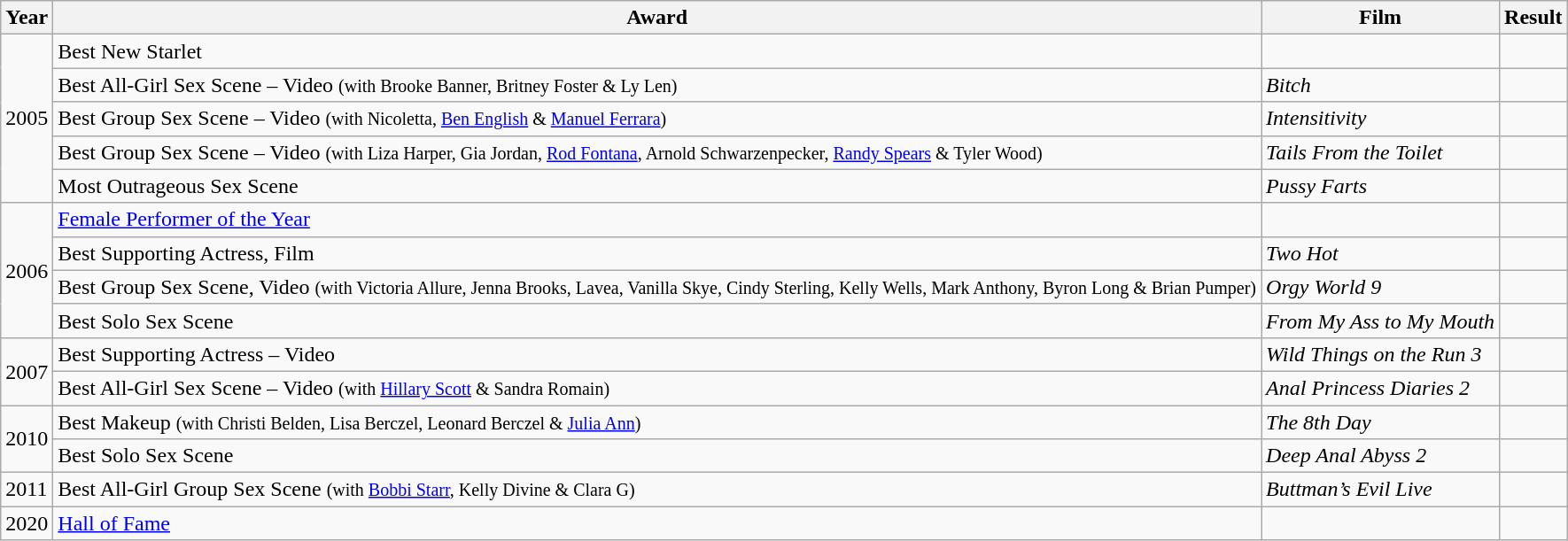<table class="wikitable">
<tr>
<th>Year</th>
<th>Award</th>
<th>Film</th>
<th>Result</th>
</tr>
<tr>
<td rowspan="5">2005</td>
<td>Best New Starlet</td>
<td></td>
<td></td>
</tr>
<tr>
<td>Best All-Girl Sex Scene – Video <small>(with Brooke Banner, Britney Foster & Ly Len)</small></td>
<td><em>Bitch</em></td>
<td></td>
</tr>
<tr>
<td>Best Group Sex Scene – Video <small>(with Nicoletta, <a href='#'>Ben English</a> & <a href='#'>Manuel Ferrara</a>)</small></td>
<td><em>Intensitivity</em></td>
<td></td>
</tr>
<tr>
<td>Best Group Sex Scene – Video <small>(with Liza Harper, Gia Jordan, <a href='#'>Rod Fontana</a>, Arnold Schwarzenpecker, <a href='#'>Randy Spears</a> & Tyler Wood)</small></td>
<td><em>Tails From the Toilet</em></td>
<td></td>
</tr>
<tr>
<td>Most Outrageous Sex Scene</td>
<td><em>Pussy Farts</em></td>
<td></td>
</tr>
<tr>
<td rowspan="4">2006</td>
<td><a href='#'>Female Performer of the Year</a></td>
<td></td>
<td></td>
</tr>
<tr>
<td>Best Supporting Actress, Film</td>
<td><em>Two Hot</em></td>
<td></td>
</tr>
<tr>
<td>Best Group Sex Scene, Video <small>(with Victoria Allure, Jenna Brooks, Lavea, Vanilla Skye, Cindy Sterling, Kelly Wells, Mark Anthony, Byron Long & Brian Pumper)</small></td>
<td><em>Orgy World 9</em></td>
<td></td>
</tr>
<tr>
<td>Best Solo Sex Scene</td>
<td><em>From My Ass to My Mouth</em></td>
<td></td>
</tr>
<tr>
<td rowspan="2">2007</td>
<td>Best Supporting Actress – Video</td>
<td><em>Wild Things on the Run 3</em></td>
<td></td>
</tr>
<tr>
<td>Best All-Girl Sex Scene – Video <small>(with <a href='#'>Hillary Scott</a> & Sandra Romain)</small></td>
<td><em>Anal Princess Diaries 2</em></td>
<td></td>
</tr>
<tr>
<td rowspan="2">2010</td>
<td>Best Makeup <small>(with Christi Belden, Lisa Berczel, Leonard Berczel & <a href='#'>Julia Ann</a>)</small></td>
<td><em>The 8th Day</em></td>
<td></td>
</tr>
<tr>
<td>Best Solo Sex Scene</td>
<td><em>Deep Anal Abyss 2</em></td>
<td></td>
</tr>
<tr>
<td>2011</td>
<td>Best All-Girl Group Sex Scene <small>(with <a href='#'>Bobbi Starr</a>, Kelly Divine & Clara G)</small></td>
<td><em>Buttman’s Evil Live</em></td>
<td></td>
</tr>
<tr>
<td>2020</td>
<td><a href='#'>Hall of Fame</a></td>
<td></td>
<td></td>
</tr>
</table>
